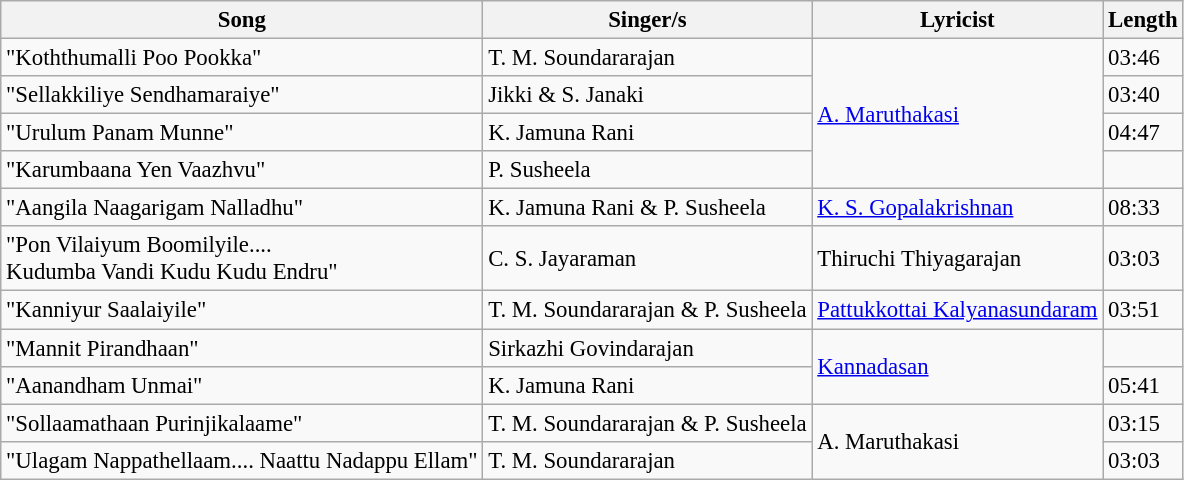<table class="wikitable" style="font-size:95%;">
<tr>
<th>Song</th>
<th>Singer/s</th>
<th>Lyricist</th>
<th>Length</th>
</tr>
<tr>
<td>"Koththumalli Poo Pookka"</td>
<td>T. M. Soundararajan</td>
<td rowspan=4><a href='#'>A. Maruthakasi</a></td>
<td>03:46</td>
</tr>
<tr>
<td>"Sellakkiliye Sendhamaraiye"</td>
<td>Jikki & S. Janaki</td>
<td>03:40</td>
</tr>
<tr>
<td>"Urulum Panam Munne"</td>
<td>K. Jamuna Rani</td>
<td>04:47</td>
</tr>
<tr>
<td>"Karumbaana Yen Vaazhvu"</td>
<td>P. Susheela</td>
<td></td>
</tr>
<tr>
<td>"Aangila Naagarigam Nalladhu"</td>
<td>K. Jamuna Rani & P. Susheela</td>
<td><a href='#'>K. S. Gopalakrishnan</a></td>
<td>08:33</td>
</tr>
<tr>
<td>"Pon Vilaiyum Boomilyile....<br>Kudumba Vandi Kudu Kudu Endru"</td>
<td>C. S. Jayaraman</td>
<td>Thiruchi Thiyagarajan</td>
<td>03:03</td>
</tr>
<tr>
<td>"Kanniyur Saalaiyile"</td>
<td>T. M. Soundararajan & P. Susheela</td>
<td><a href='#'>Pattukkottai Kalyanasundaram</a></td>
<td>03:51</td>
</tr>
<tr>
<td>"Mannit Pirandhaan"</td>
<td>Sirkazhi Govindarajan</td>
<td rowspan=2><a href='#'>Kannadasan</a></td>
<td></td>
</tr>
<tr>
<td>"Aanandham Unmai"</td>
<td>K. Jamuna Rani</td>
<td>05:41</td>
</tr>
<tr>
<td>"Sollaamathaan Purinjikalaame"</td>
<td>T. M. Soundararajan & P. Susheela</td>
<td rowspan="2">A. Maruthakasi</td>
<td>03:15</td>
</tr>
<tr>
<td>"Ulagam Nappathellaam.... Naattu Nadappu Ellam"</td>
<td>T. M. Soundararajan</td>
<td>03:03</td>
</tr>
</table>
